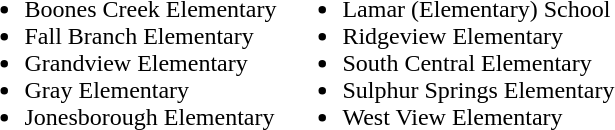<table>
<tr valign="Top">
<td><br><ul><li>Boones Creek Elementary</li><li>Fall Branch Elementary</li><li>Grandview Elementary</li><li>Gray Elementary</li><li>Jonesborough Elementary</li></ul></td>
<td><br><ul><li>Lamar (Elementary) School</li><li>Ridgeview Elementary</li><li>South Central Elementary</li><li>Sulphur Springs Elementary</li><li>West View Elementary</li></ul></td>
</tr>
</table>
